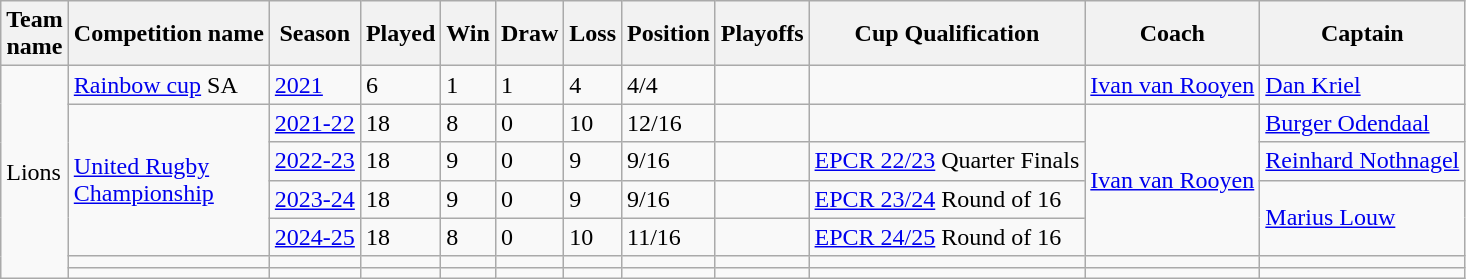<table class="wikitable">
<tr>
<th>Team<br>name</th>
<th>Competition name</th>
<th>Season</th>
<th>Played</th>
<th>Win</th>
<th>Draw</th>
<th>Loss</th>
<th>Position</th>
<th>Playoffs</th>
<th>Cup Qualification</th>
<th>Coach</th>
<th>Captain</th>
</tr>
<tr>
<td rowspan="7">Lions</td>
<td><a href='#'>Rainbow cup</a> SA</td>
<td><a href='#'>2021</a></td>
<td>6</td>
<td>1</td>
<td>1</td>
<td>4</td>
<td>4/4</td>
<td></td>
<td></td>
<td> <a href='#'>Ivan van Rooyen</a></td>
<td> <a href='#'>Dan Kriel</a></td>
</tr>
<tr>
<td rowspan="4"><a href='#'>United Rugby</a><br><a href='#'>Championship</a></td>
<td><a href='#'>2021-22</a></td>
<td>18</td>
<td>8</td>
<td>0</td>
<td>10</td>
<td>12/16</td>
<td></td>
<td></td>
<td rowspan="4"> <a href='#'>Ivan van Rooyen</a></td>
<td> <a href='#'>Burger Odendaal</a></td>
</tr>
<tr>
<td><a href='#'>2022-23</a></td>
<td>18</td>
<td>9</td>
<td>0</td>
<td>9</td>
<td>9/16</td>
<td></td>
<td><a href='#'>EPCR 22/23</a> Quarter Finals</td>
<td> <a href='#'>Reinhard Nothnagel</a></td>
</tr>
<tr>
<td><a href='#'>2023-24</a></td>
<td>18</td>
<td>9</td>
<td>0</td>
<td>9</td>
<td>9/16</td>
<td></td>
<td><a href='#'>EPCR 23/24</a> Round of 16</td>
<td rowspan="2"> <a href='#'>Marius Louw</a></td>
</tr>
<tr>
<td><a href='#'>2024-25</a></td>
<td>18</td>
<td>8</td>
<td>0</td>
<td>10</td>
<td>11/16</td>
<td></td>
<td><a href='#'>EPCR 24/25</a> Round of 16</td>
</tr>
<tr>
<td></td>
<td></td>
<td></td>
<td></td>
<td></td>
<td></td>
<td></td>
<td></td>
<td></td>
<td></td>
<td></td>
</tr>
<tr>
<td></td>
<td></td>
<td></td>
<td></td>
<td></td>
<td></td>
<td></td>
<td></td>
<td></td>
<td></td>
<td></td>
</tr>
</table>
